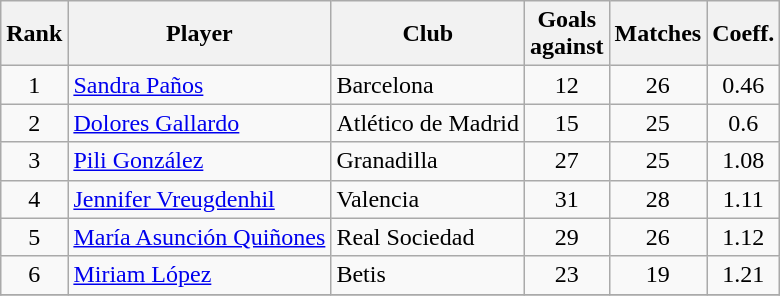<table class="wikitable" style="text-align:center">
<tr>
<th>Rank</th>
<th>Player</th>
<th>Club</th>
<th>Goals<br>against</th>
<th>Matches</th>
<th>Coeff.</th>
</tr>
<tr>
<td>1</td>
<td align=left> <a href='#'>Sandra Paños</a></td>
<td align=left>Barcelona</td>
<td>12</td>
<td>26</td>
<td>0.46</td>
</tr>
<tr>
<td>2</td>
<td align=left> <a href='#'>Dolores Gallardo</a></td>
<td align=left>Atlético de Madrid</td>
<td>15</td>
<td>25</td>
<td>0.6</td>
</tr>
<tr>
<td>3</td>
<td align=left> <a href='#'>Pili González</a></td>
<td align=left>Granadilla</td>
<td>27</td>
<td>25</td>
<td>1.08</td>
</tr>
<tr>
<td>4</td>
<td align=left> <a href='#'>Jennifer Vreugdenhil</a></td>
<td align=left>Valencia</td>
<td>31</td>
<td>28</td>
<td>1.11</td>
</tr>
<tr>
<td>5</td>
<td align=left> <a href='#'>María Asunción Quiñones</a></td>
<td align=left>Real Sociedad</td>
<td>29</td>
<td>26</td>
<td>1.12</td>
</tr>
<tr>
<td>6</td>
<td align=left> <a href='#'>Miriam López</a></td>
<td align=left>Betis</td>
<td>23</td>
<td>19</td>
<td>1.21</td>
</tr>
<tr>
</tr>
</table>
